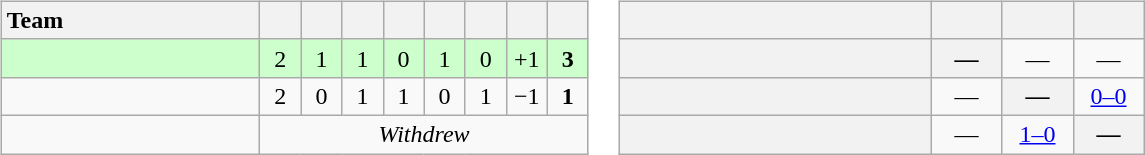<table>
<tr>
<td><br><table class="wikitable" style="text-align: center;">
<tr>
<th width=165 style="text-align:left;">Team</th>
<th width=20></th>
<th width=20></th>
<th width=20></th>
<th width=20></th>
<th width=20></th>
<th width=20></th>
<th width=20></th>
<th width=20></th>
</tr>
<tr style="background:#ccffcc;">
<td style="text-align:left;"></td>
<td>2</td>
<td>1</td>
<td>1</td>
<td>0</td>
<td>1</td>
<td>0</td>
<td>+1</td>
<td><strong>3</strong></td>
</tr>
<tr>
<td style="text-align:left;"></td>
<td>2</td>
<td>0</td>
<td>1</td>
<td>1</td>
<td>0</td>
<td>1</td>
<td>−1</td>
<td><strong>1</strong></td>
</tr>
<tr>
<td style="text-align:left;"></td>
<td colspan="8" align="center"><em>Withdrew</em></td>
</tr>
</table>
</td>
<td><br><table class="wikitable" style="text-align:center">
<tr>
<th width="200"> </th>
<th width="40"></th>
<th width="40"></th>
<th width="40"></th>
</tr>
<tr>
<th style="text-align:right;"></th>
<th>—</th>
<td>—</td>
<td>—</td>
</tr>
<tr>
<th style="text-align:right;"></th>
<td>—</td>
<th>—</th>
<td title="Saudi Arabia v UAE"><a href='#'>0–0</a></td>
</tr>
<tr>
<th style="text-align:right;"></th>
<td>—</td>
<td title="UAE v Saudi Arabia"><a href='#'>1–0</a></td>
<th>—</th>
</tr>
</table>
</td>
</tr>
</table>
